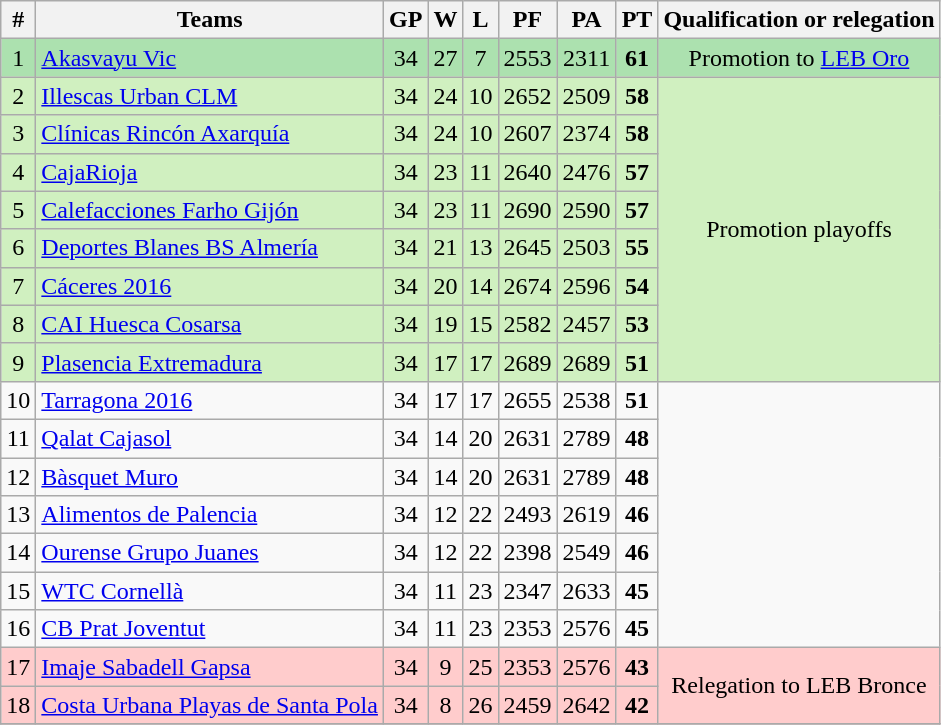<table class="wikitable" style="text-align: center;">
<tr>
<th>#</th>
<th>Teams</th>
<th>GP</th>
<th>W</th>
<th>L</th>
<th>PF</th>
<th>PA</th>
<th>PT</th>
<th>Qualification or relegation</th>
</tr>
<tr bgcolor=ACE1AF>
<td>1</td>
<td align="left"><a href='#'>Akasvayu Vic</a></td>
<td>34</td>
<td>27</td>
<td>7</td>
<td>2553</td>
<td>2311</td>
<td><strong>61</strong></td>
<td align="center">Promotion to <a href='#'>LEB Oro</a></td>
</tr>
<tr bgcolor=D0F0C0>
<td>2</td>
<td align="left"><a href='#'>Illescas Urban CLM</a></td>
<td>34</td>
<td>24</td>
<td>10</td>
<td>2652</td>
<td>2509</td>
<td><strong>58</strong></td>
<td rowspan=8>Promotion playoffs</td>
</tr>
<tr bgcolor=D0F0C0>
<td>3</td>
<td align="left"><a href='#'>Clínicas Rincón Axarquía</a></td>
<td>34</td>
<td>24</td>
<td>10</td>
<td>2607</td>
<td>2374</td>
<td><strong>58</strong></td>
</tr>
<tr bgcolor=D0F0C0>
<td>4</td>
<td align="left"><a href='#'>CajaRioja</a></td>
<td>34</td>
<td>23</td>
<td>11</td>
<td>2640</td>
<td>2476</td>
<td><strong>57</strong></td>
</tr>
<tr bgcolor=D0F0C0>
<td>5</td>
<td align="left"><a href='#'>Calefacciones Farho Gijón</a></td>
<td>34</td>
<td>23</td>
<td>11</td>
<td>2690</td>
<td>2590</td>
<td><strong>57</strong></td>
</tr>
<tr bgcolor=D0F0C0>
<td>6</td>
<td align="left"><a href='#'>Deportes Blanes BS Almería</a></td>
<td>34</td>
<td>21</td>
<td>13</td>
<td>2645</td>
<td>2503</td>
<td><strong>55</strong></td>
</tr>
<tr bgcolor=D0F0C0>
<td>7</td>
<td align="left"><a href='#'>Cáceres 2016</a></td>
<td>34</td>
<td>20</td>
<td>14</td>
<td>2674</td>
<td>2596</td>
<td><strong>54</strong></td>
</tr>
<tr bgcolor=D0F0C0>
<td>8</td>
<td align="left"><a href='#'>CAI Huesca Cosarsa</a></td>
<td>34</td>
<td>19</td>
<td>15</td>
<td>2582</td>
<td>2457</td>
<td><strong>53</strong></td>
</tr>
<tr bgcolor=D0F0C0>
<td>9</td>
<td align="left"><a href='#'>Plasencia Extremadura</a></td>
<td>34</td>
<td>17</td>
<td>17</td>
<td>2689</td>
<td>2689</td>
<td><strong>51</strong></td>
</tr>
<tr>
<td>10</td>
<td align="left"><a href='#'>Tarragona 2016</a></td>
<td>34</td>
<td>17</td>
<td>17</td>
<td>2655</td>
<td>2538</td>
<td><strong>51</strong></td>
</tr>
<tr>
<td>11</td>
<td align="left"><a href='#'>Qalat Cajasol</a></td>
<td>34</td>
<td>14</td>
<td>20</td>
<td>2631</td>
<td>2789</td>
<td><strong>48</strong></td>
</tr>
<tr>
<td>12</td>
<td align="left"><a href='#'>Bàsquet Muro</a></td>
<td>34</td>
<td>14</td>
<td>20</td>
<td>2631</td>
<td>2789</td>
<td><strong>48</strong></td>
</tr>
<tr>
<td>13</td>
<td align="left"><a href='#'>Alimentos de Palencia</a></td>
<td>34</td>
<td>12</td>
<td>22</td>
<td>2493</td>
<td>2619</td>
<td><strong>46</strong></td>
</tr>
<tr>
<td>14</td>
<td align="left"><a href='#'>Ourense Grupo Juanes</a></td>
<td>34</td>
<td>12</td>
<td>22</td>
<td>2398</td>
<td>2549</td>
<td><strong>46</strong></td>
</tr>
<tr>
<td>15</td>
<td align="left"><a href='#'>WTC Cornellà</a></td>
<td>34</td>
<td>11</td>
<td>23</td>
<td>2347</td>
<td>2633</td>
<td><strong>45</strong></td>
</tr>
<tr>
<td>16</td>
<td align="left"><a href='#'>CB Prat Joventut</a></td>
<td>34</td>
<td>11</td>
<td>23</td>
<td>2353</td>
<td>2576</td>
<td><strong>45</strong></td>
</tr>
<tr bgcolor=FFCCCC>
<td>17</td>
<td align="left"><a href='#'>Imaje Sabadell Gapsa</a></td>
<td>34</td>
<td>9</td>
<td>25</td>
<td>2353</td>
<td>2576</td>
<td><strong>43</strong></td>
<td rowspan=2>Relegation to LEB Bronce</td>
</tr>
<tr bgcolor=FFCCCC>
<td>18</td>
<td align="left"><a href='#'>Costa Urbana Playas de Santa Pola</a></td>
<td>34</td>
<td>8</td>
<td>26</td>
<td>2459</td>
<td>2642</td>
<td><strong>42</strong></td>
</tr>
<tr>
</tr>
</table>
